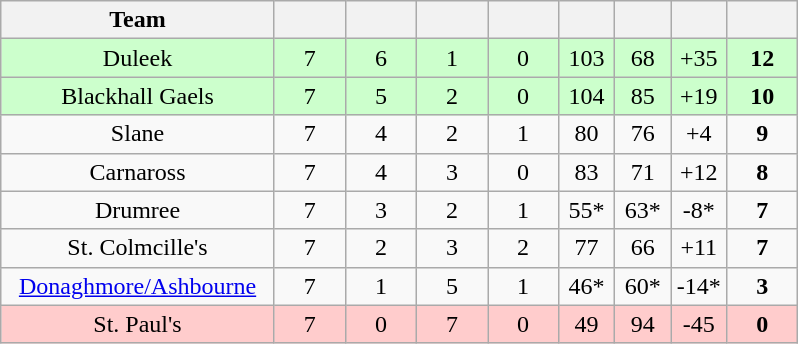<table class="wikitable" style="text-align:center">
<tr>
<th width="175">Team</th>
<th width="40"></th>
<th width="40"></th>
<th width="40"></th>
<th width="40"></th>
<th width="30"></th>
<th width="30"></th>
<th width="30"></th>
<th width="40"></th>
</tr>
<tr style="background:#cfc;">
<td>Duleek</td>
<td>7</td>
<td>6</td>
<td>1</td>
<td>0</td>
<td>103</td>
<td>68</td>
<td>+35</td>
<td><strong>12</strong></td>
</tr>
<tr style="background:#cfc;">
<td>Blackhall Gaels</td>
<td>7</td>
<td>5</td>
<td>2</td>
<td>0</td>
<td>104</td>
<td>85</td>
<td>+19</td>
<td><strong>10</strong></td>
</tr>
<tr>
<td>Slane</td>
<td>7</td>
<td>4</td>
<td>2</td>
<td>1</td>
<td>80</td>
<td>76</td>
<td>+4</td>
<td><strong>9</strong></td>
</tr>
<tr>
<td>Carnaross</td>
<td>7</td>
<td>4</td>
<td>3</td>
<td>0</td>
<td>83</td>
<td>71</td>
<td>+12</td>
<td><strong>8</strong></td>
</tr>
<tr>
<td>Drumree</td>
<td>7</td>
<td>3</td>
<td>2</td>
<td>1</td>
<td>55*</td>
<td>63*</td>
<td>-8*</td>
<td><strong>7</strong></td>
</tr>
<tr>
<td>St. Colmcille's</td>
<td>7</td>
<td>2</td>
<td>3</td>
<td>2</td>
<td>77</td>
<td>66</td>
<td>+11</td>
<td><strong>7</strong></td>
</tr>
<tr>
<td><a href='#'>Donaghmore/Ashbourne</a></td>
<td>7</td>
<td>1</td>
<td>5</td>
<td>1</td>
<td>46*</td>
<td>60*</td>
<td>-14*</td>
<td><strong>3</strong></td>
</tr>
<tr style="background:#fcc;">
<td>St. Paul's</td>
<td>7</td>
<td>0</td>
<td>7</td>
<td>0</td>
<td>49</td>
<td>94</td>
<td>-45</td>
<td><strong>0</strong></td>
</tr>
</table>
